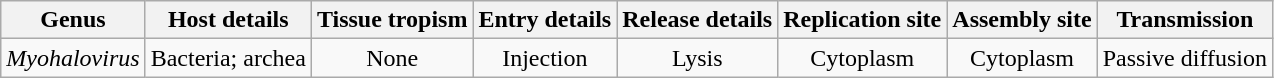<table class="wikitable sortable" style="text-align:center">
<tr>
<th>Genus</th>
<th>Host details</th>
<th>Tissue tropism</th>
<th>Entry details</th>
<th>Release details</th>
<th>Replication site</th>
<th>Assembly site</th>
<th>Transmission</th>
</tr>
<tr>
<td><em>Myohalovirus</em></td>
<td>Bacteria; archea</td>
<td>None</td>
<td>Injection</td>
<td>Lysis</td>
<td>Cytoplasm</td>
<td>Cytoplasm</td>
<td>Passive diffusion</td>
</tr>
</table>
